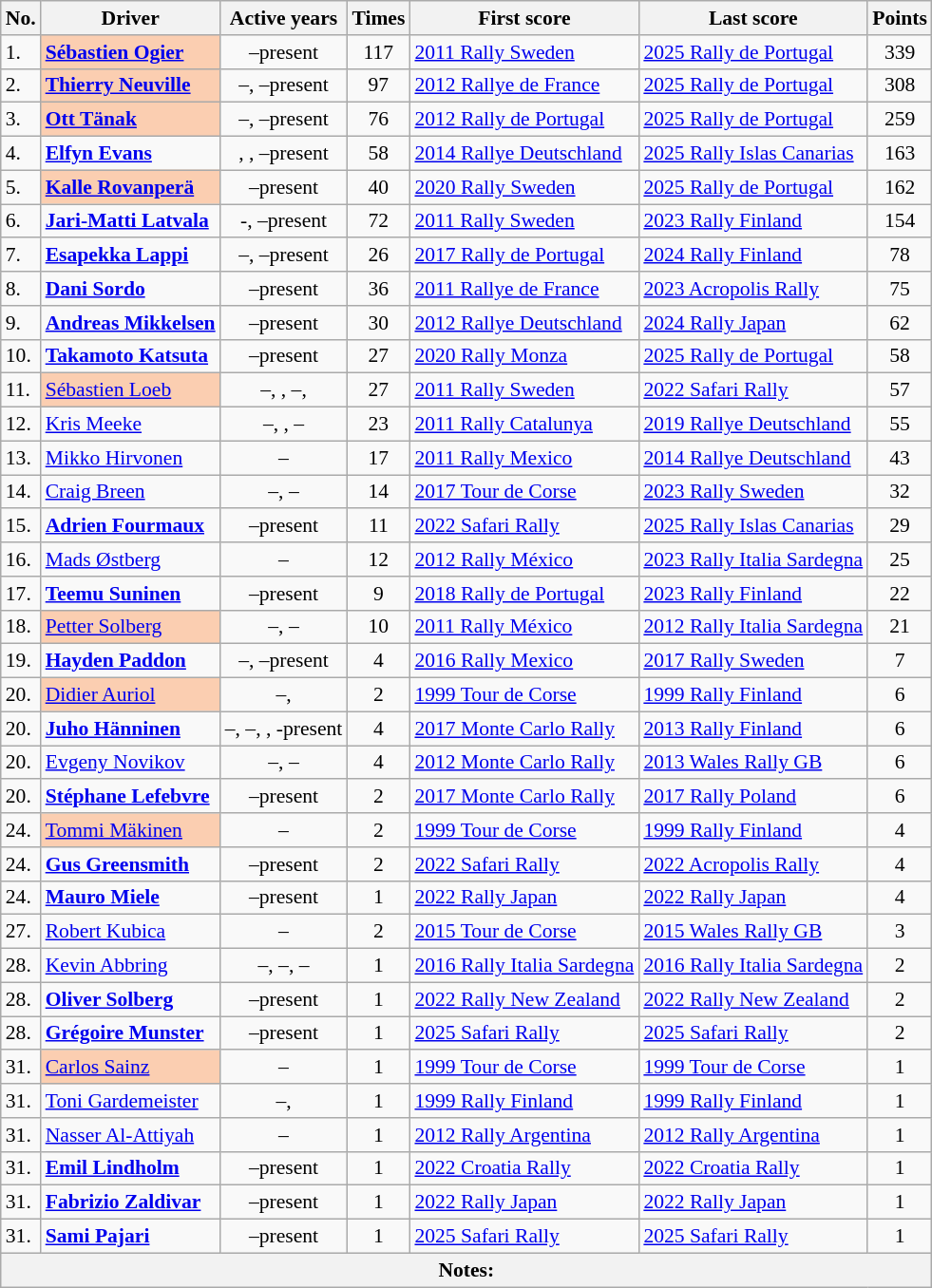<table class="wikitable sortable" style="font-size:90%;">
<tr>
<th>No.</th>
<th class="unsortable">Driver</th>
<th>Active years</th>
<th>Times</th>
<th class="unsortable">First score</th>
<th class="unsortable">Last score</th>
<th>Points</th>
</tr>
<tr>
<td>1.</td>
<td bgcolor=fbceb1><strong> <a href='#'>Sébastien Ogier</a></strong></td>
<td align=center>–present</td>
<td align=center>117</td>
<td> <a href='#'>2011 Rally Sweden</a></td>
<td> <a href='#'>2025 Rally de Portugal</a></td>
<td align=center>339</td>
</tr>
<tr>
<td>2.</td>
<td bgcolor=fbceb1><strong> <a href='#'>Thierry Neuville</a></strong></td>
<td align=center>–, –present</td>
<td align=center>97</td>
<td> <a href='#'>2012 Rallye de France</a></td>
<td> <a href='#'>2025 Rally de Portugal</a></td>
<td align=center>308</td>
</tr>
<tr>
<td>3.</td>
<td bgcolor=fbceb1><strong> <a href='#'>Ott Tänak</a></strong></td>
<td align=center>–, –present</td>
<td align=center>76</td>
<td> <a href='#'>2012 Rally de Portugal</a></td>
<td> <a href='#'>2025 Rally de Portugal</a></td>
<td align=center>259</td>
</tr>
<tr>
<td>4.</td>
<td><strong> <a href='#'>Elfyn Evans</a></strong></td>
<td align=center>, , –present</td>
<td align=center>58</td>
<td> <a href='#'>2014 Rallye Deutschland</a></td>
<td> <a href='#'>2025 Rally Islas Canarias</a></td>
<td align=center>163</td>
</tr>
<tr>
<td>5.</td>
<td bgcolor=fbceb1> <strong><a href='#'>Kalle Rovanperä</a></strong></td>
<td align=center>–present</td>
<td align=center>40</td>
<td> <a href='#'>2020 Rally Sweden</a></td>
<td> <a href='#'>2025 Rally de Portugal</a></td>
<td align=center>162</td>
</tr>
<tr>
<td>6.</td>
<td> <strong><a href='#'>Jari-Matti Latvala</a></strong></td>
<td align=center>-, –present</td>
<td align=center>72</td>
<td> <a href='#'>2011 Rally Sweden</a></td>
<td> <a href='#'>2023 Rally Finland</a></td>
<td align=center>154</td>
</tr>
<tr>
<td>7.</td>
<td><strong> <a href='#'>Esapekka Lappi</a></strong></td>
<td align=center>–, –present</td>
<td align=center>26</td>
<td> <a href='#'>2017 Rally de Portugal</a></td>
<td> <a href='#'>2024 Rally Finland</a></td>
<td align=center>78</td>
</tr>
<tr>
<td>8.</td>
<td><strong> <a href='#'>Dani Sordo</a></strong></td>
<td align=center>–present</td>
<td align=center>36</td>
<td> <a href='#'>2011 Rallye de France</a></td>
<td> <a href='#'>2023 Acropolis Rally</a></td>
<td align=center>75</td>
</tr>
<tr>
<td>9.</td>
<td><strong> <a href='#'>Andreas Mikkelsen</a></strong></td>
<td align=center>–present</td>
<td align=center>30</td>
<td> <a href='#'>2012 Rallye Deutschland</a></td>
<td> <a href='#'>2024 Rally Japan</a></td>
<td align=center>62</td>
</tr>
<tr>
<td>10.</td>
<td><strong> <a href='#'>Takamoto Katsuta</a></strong></td>
<td align=center>–present</td>
<td align=center>27</td>
<td> <a href='#'>2020 Rally Monza</a></td>
<td> <a href='#'>2025 Rally de Portugal</a></td>
<td align=center>58</td>
</tr>
<tr>
<td>11.</td>
<td bgcolor=fbceb1> <a href='#'>Sébastien Loeb</a></td>
<td align=center>–, , –, </td>
<td align=center>27</td>
<td> <a href='#'>2011 Rally Sweden</a></td>
<td> <a href='#'>2022 Safari Rally</a></td>
<td align=center>57</td>
</tr>
<tr>
<td>12.</td>
<td> <a href='#'>Kris Meeke</a></td>
<td align=center>–, , –</td>
<td align=center>23</td>
<td> <a href='#'>2011 Rally Catalunya</a></td>
<td> <a href='#'>2019 Rallye Deutschland</a></td>
<td align=center>55</td>
</tr>
<tr>
<td>13.</td>
<td> <a href='#'>Mikko Hirvonen</a></td>
<td align=center>–</td>
<td align=center>17</td>
<td> <a href='#'>2011 Rally Mexico</a></td>
<td> <a href='#'>2014 Rallye Deutschland</a></td>
<td align=center>43</td>
</tr>
<tr>
<td>14.</td>
<td> <a href='#'>Craig Breen</a></td>
<td align=center>–, –</td>
<td align=center>14</td>
<td> <a href='#'>2017 Tour de Corse</a></td>
<td> <a href='#'>2023 Rally Sweden</a></td>
<td align=center>32</td>
</tr>
<tr>
<td>15.</td>
<td> <strong><a href='#'>Adrien Fourmaux</a></strong></td>
<td align=center>–present</td>
<td align=center>11</td>
<td> <a href='#'>2022 Safari Rally</a></td>
<td> <a href='#'>2025 Rally Islas Canarias</a></td>
<td align=center>29</td>
</tr>
<tr>
<td>16.</td>
<td> <a href='#'>Mads Østberg</a></td>
<td align=center>–</td>
<td align=center>12</td>
<td> <a href='#'>2012 Rally México</a></td>
<td> <a href='#'>2023 Rally Italia Sardegna</a></td>
<td align=center>25</td>
</tr>
<tr>
<td>17.</td>
<td><strong> <a href='#'>Teemu Suninen</a></strong></td>
<td align=center>–present</td>
<td align=center>9</td>
<td> <a href='#'>2018 Rally de Portugal</a></td>
<td> <a href='#'>2023 Rally Finland</a></td>
<td align=center>22</td>
</tr>
<tr>
<td>18.</td>
<td bgcolor=fbceb1> <a href='#'>Petter Solberg</a></td>
<td align=center>–, –</td>
<td align=center>10</td>
<td> <a href='#'>2011 Rally México</a></td>
<td> <a href='#'>2012 Rally Italia Sardegna</a></td>
<td align=center>21</td>
</tr>
<tr>
<td>19.</td>
<td><strong> <a href='#'>Hayden Paddon</a></strong></td>
<td align=center>–, –present</td>
<td align=center>4</td>
<td> <a href='#'>2016 Rally Mexico</a></td>
<td> <a href='#'>2017 Rally Sweden</a></td>
<td align=center>7</td>
</tr>
<tr>
<td>20.</td>
<td bgcolor=fbceb1> <a href='#'>Didier Auriol</a></td>
<td align=center>–, </td>
<td align=center>2</td>
<td> <a href='#'>1999 Tour de Corse</a></td>
<td> <a href='#'>1999 Rally Finland</a></td>
<td align=center>6</td>
</tr>
<tr>
<td>20.</td>
<td> <strong><a href='#'>Juho Hänninen</a></strong></td>
<td align=center>–, –, , -present</td>
<td align=center>4</td>
<td> <a href='#'>2017 Monte Carlo Rally</a></td>
<td> <a href='#'>2013 Rally Finland</a></td>
<td align=center>6</td>
</tr>
<tr>
<td>20.</td>
<td> <a href='#'>Evgeny Novikov</a></td>
<td align=center>–, –</td>
<td align=center>4</td>
<td> <a href='#'>2012 Monte Carlo Rally</a></td>
<td> <a href='#'>2013 Wales Rally GB</a></td>
<td align=center>6</td>
</tr>
<tr>
<td>20.</td>
<td> <strong><a href='#'>Stéphane Lefebvre</a></strong></td>
<td align=center>–present</td>
<td align=center>2</td>
<td> <a href='#'>2017 Monte Carlo Rally</a></td>
<td> <a href='#'>2017 Rally Poland</a></td>
<td align=center>6</td>
</tr>
<tr>
<td>24.</td>
<td bgcolor=fbceb1> <a href='#'>Tommi Mäkinen</a></td>
<td align=center>–</td>
<td align=center>2</td>
<td> <a href='#'>1999 Tour de Corse</a></td>
<td> <a href='#'>1999 Rally Finland</a></td>
<td align=center>4</td>
</tr>
<tr>
<td>24.</td>
<td> <strong><a href='#'>Gus Greensmith</a></strong></td>
<td align=center>–present</td>
<td align=center>2</td>
<td> <a href='#'>2022 Safari Rally</a></td>
<td> <a href='#'>2022 Acropolis Rally</a></td>
<td align=center>4</td>
</tr>
<tr>
<td>24.</td>
<td><strong> <a href='#'>Mauro Miele</a></strong></td>
<td align=center>–present</td>
<td align=center>1</td>
<td> <a href='#'>2022 Rally Japan</a></td>
<td> <a href='#'>2022 Rally Japan</a></td>
<td align=center>4</td>
</tr>
<tr>
<td>27.</td>
<td> <a href='#'>Robert Kubica</a></td>
<td align=center>–</td>
<td align=center>2</td>
<td> <a href='#'>2015 Tour de Corse</a></td>
<td> <a href='#'>2015 Wales Rally GB</a></td>
<td align=center>3</td>
</tr>
<tr>
<td>28.</td>
<td> <a href='#'>Kevin Abbring</a></td>
<td align=center>–, –, –</td>
<td align=center>1</td>
<td> <a href='#'>2016 Rally Italia Sardegna</a></td>
<td> <a href='#'>2016 Rally Italia Sardegna</a></td>
<td align=center>2</td>
</tr>
<tr>
<td>28.</td>
<td><strong> <a href='#'>Oliver Solberg</a></strong></td>
<td align=center>–present</td>
<td align=center>1</td>
<td> <a href='#'>2022 Rally New Zealand</a></td>
<td> <a href='#'>2022 Rally New Zealand</a></td>
<td align=center>2</td>
</tr>
<tr>
<td>28.</td>
<td><strong> <a href='#'>Grégoire Munster</a></strong></td>
<td align=center>–present</td>
<td align=center>1</td>
<td> <a href='#'>2025 Safari Rally</a></td>
<td> <a href='#'>2025 Safari Rally</a></td>
<td align=center>2</td>
</tr>
<tr>
<td>31.</td>
<td bgcolor=fbceb1> <a href='#'>Carlos Sainz</a></td>
<td align=center>–</td>
<td align=center>1</td>
<td> <a href='#'>1999 Tour de Corse</a></td>
<td> <a href='#'>1999 Tour de Corse</a></td>
<td align=center>1</td>
</tr>
<tr>
<td>31.</td>
<td> <a href='#'>Toni Gardemeister</a></td>
<td align=center>–, </td>
<td align=center>1</td>
<td> <a href='#'>1999 Rally Finland</a></td>
<td> <a href='#'>1999 Rally Finland</a></td>
<td align=center>1</td>
</tr>
<tr>
<td>31.</td>
<td> <a href='#'>Nasser Al-Attiyah</a></td>
<td align=center>–</td>
<td align=center>1</td>
<td> <a href='#'>2012 Rally Argentina</a></td>
<td> <a href='#'>2012 Rally Argentina</a></td>
<td align=center>1</td>
</tr>
<tr>
<td>31.</td>
<td> <strong><a href='#'>Emil Lindholm</a></strong></td>
<td align=center>–present</td>
<td align=center>1</td>
<td> <a href='#'>2022 Croatia Rally</a></td>
<td> <a href='#'>2022 Croatia Rally</a></td>
<td align=center>1</td>
</tr>
<tr>
<td>31.</td>
<td><strong> <a href='#'>Fabrizio Zaldivar</a></strong></td>
<td align=center>–present</td>
<td align=center>1</td>
<td> <a href='#'>2022 Rally Japan</a></td>
<td> <a href='#'>2022 Rally Japan</a></td>
<td align=center>1</td>
</tr>
<tr>
<td>31.</td>
<td><strong> <a href='#'>Sami Pajari</a></strong></td>
<td align=center>–present</td>
<td align=center>1</td>
<td> <a href='#'>2025 Safari Rally</a></td>
<td> <a href='#'>2025 Safari Rally</a></td>
<td align=center>1</td>
</tr>
<tr>
<th colspan=7><strong>Notes:</strong></th>
</tr>
</table>
